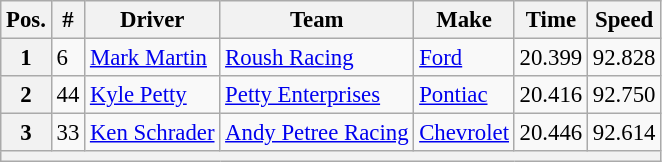<table class="wikitable" style="font-size:95%">
<tr>
<th>Pos.</th>
<th>#</th>
<th>Driver</th>
<th>Team</th>
<th>Make</th>
<th>Time</th>
<th>Speed</th>
</tr>
<tr>
<th>1</th>
<td>6</td>
<td><a href='#'>Mark Martin</a></td>
<td><a href='#'>Roush Racing</a></td>
<td><a href='#'>Ford</a></td>
<td>20.399</td>
<td>92.828</td>
</tr>
<tr>
<th>2</th>
<td>44</td>
<td><a href='#'>Kyle Petty</a></td>
<td><a href='#'>Petty Enterprises</a></td>
<td><a href='#'>Pontiac</a></td>
<td>20.416</td>
<td>92.750</td>
</tr>
<tr>
<th>3</th>
<td>33</td>
<td><a href='#'>Ken Schrader</a></td>
<td><a href='#'>Andy Petree Racing</a></td>
<td><a href='#'>Chevrolet</a></td>
<td>20.446</td>
<td>92.614</td>
</tr>
<tr>
<th colspan="7"></th>
</tr>
</table>
